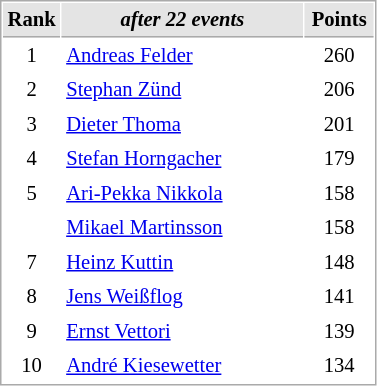<table cellspacing="1" cellpadding="3" style="border:1px solid #AAAAAA;font-size:86%">
<tr bgcolor="#E4E4E4">
<th style="border-bottom:1px solid #AAAAAA" width=10>Rank</th>
<th style="border-bottom:1px solid #AAAAAA" width=155><em>after 22 events</em></th>
<th style="border-bottom:1px solid #AAAAAA" width=40>Points</th>
</tr>
<tr>
<td align=center>1</td>
<td> <a href='#'>Andreas Felder</a></td>
<td align=center>260</td>
</tr>
<tr>
<td align=center>2</td>
<td> <a href='#'>Stephan Zünd</a></td>
<td align=center>206</td>
</tr>
<tr>
<td align=center>3</td>
<td> <a href='#'>Dieter Thoma</a></td>
<td align=center>201</td>
</tr>
<tr>
<td align=center>4</td>
<td> <a href='#'>Stefan Horngacher</a></td>
<td align=center>179</td>
</tr>
<tr>
<td align=center>5</td>
<td> <a href='#'>Ari-Pekka Nikkola</a></td>
<td align=center>158</td>
</tr>
<tr>
<td></td>
<td> <a href='#'>Mikael Martinsson</a></td>
<td align=center>158</td>
</tr>
<tr>
<td align=center>7</td>
<td> <a href='#'>Heinz Kuttin</a></td>
<td align=center>148</td>
</tr>
<tr>
<td align=center>8</td>
<td> <a href='#'>Jens Weißflog</a></td>
<td align=center>141</td>
</tr>
<tr>
<td align=center>9</td>
<td> <a href='#'>Ernst Vettori</a></td>
<td align=center>139</td>
</tr>
<tr>
<td align=center>10</td>
<td> <a href='#'>André Kiesewetter</a></td>
<td align=center>134</td>
</tr>
</table>
